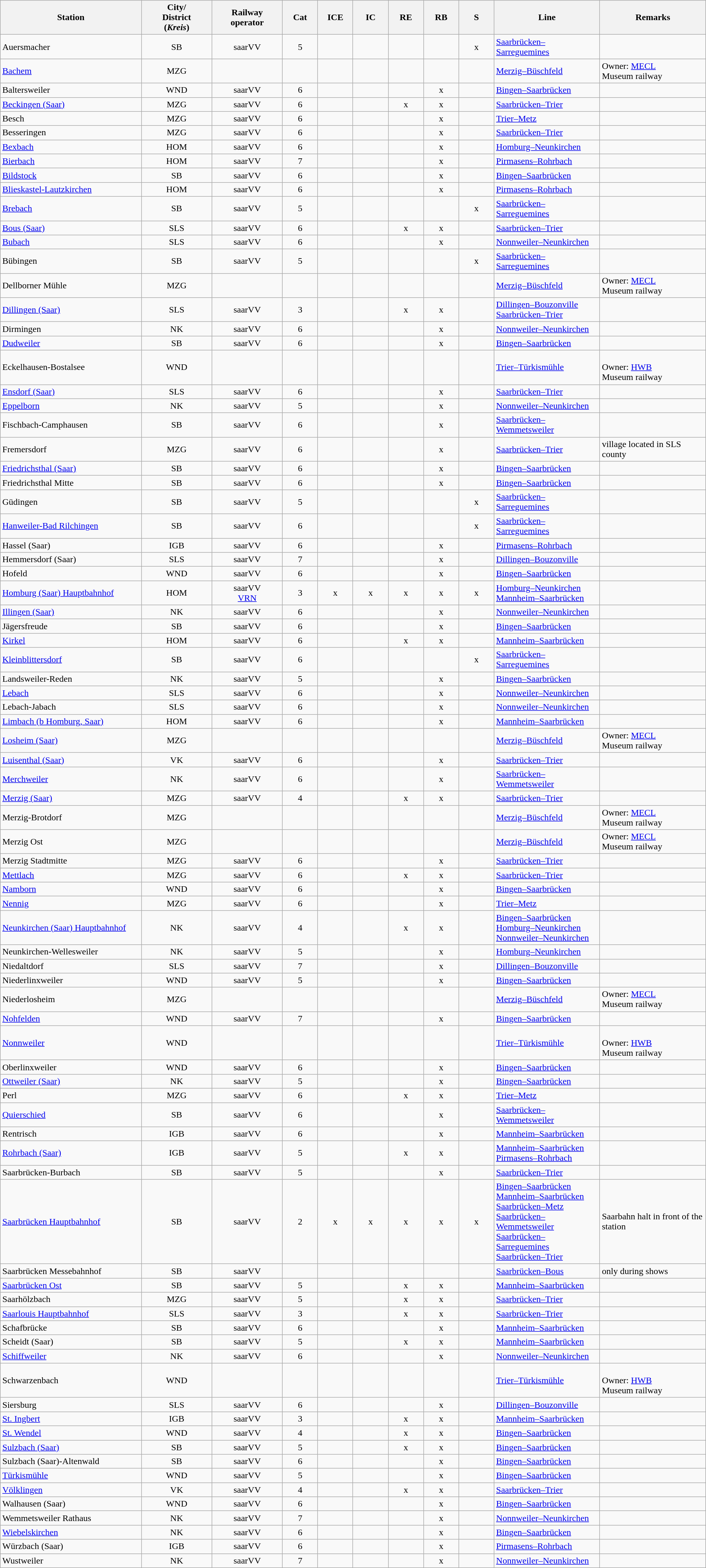<table class="wikitable sortable" style="width:100%; text-align:center">
<tr>
<th width="20%">Station</th>
<th width="10%">City/<br>District<br>(<em>Kreis</em>)</th>
<th width="10%">Railway<br>operator</th>
<th width="5%">Cat</th>
<th width="5%">ICE</th>
<th width="5%">IC</th>
<th width="5%">RE</th>
<th width="5%">RB</th>
<th width="5%">S</th>
<th width="15%">Line</th>
<th width="15%">Remarks</th>
</tr>
<tr>
<td align="left">Auersmacher</td>
<td>SB</td>
<td>saarVV</td>
<td>5</td>
<td></td>
<td></td>
<td></td>
<td></td>
<td>x</td>
<td align="left"><a href='#'>Saarbrücken–Sarreguemines</a></td>
<td align="left"></td>
</tr>
<tr>
<td align="left"><a href='#'>Bachem</a></td>
<td>MZG</td>
<td></td>
<td></td>
<td></td>
<td></td>
<td></td>
<td></td>
<td></td>
<td align="left"><a href='#'>Merzig–Büschfeld</a></td>
<td align="left">Owner: <a href='#'>MECL</a><br>Museum railway</td>
</tr>
<tr>
<td align="left">Baltersweiler</td>
<td>WND</td>
<td>saarVV</td>
<td>6</td>
<td></td>
<td></td>
<td></td>
<td>x</td>
<td></td>
<td align="left"><a href='#'>Bingen–Saarbrücken</a></td>
<td align="left"></td>
</tr>
<tr>
<td align="left"><a href='#'>Beckingen (Saar)</a></td>
<td>MZG</td>
<td>saarVV</td>
<td>6</td>
<td></td>
<td></td>
<td>x</td>
<td>x</td>
<td></td>
<td align="left"><a href='#'>Saarbrücken–Trier</a></td>
<td align="left"></td>
</tr>
<tr>
<td align="left">Besch</td>
<td>MZG</td>
<td>saarVV</td>
<td>6</td>
<td></td>
<td></td>
<td></td>
<td>x</td>
<td></td>
<td align="left"><a href='#'>Trier–Metz</a></td>
<td align="left"></td>
</tr>
<tr>
<td align="left">Besseringen</td>
<td>MZG</td>
<td>saarVV</td>
<td>6</td>
<td></td>
<td></td>
<td></td>
<td>x</td>
<td></td>
<td align="left"><a href='#'>Saarbrücken–Trier</a></td>
<td align="left"></td>
</tr>
<tr>
<td align="left"><a href='#'>Bexbach</a></td>
<td>HOM</td>
<td>saarVV</td>
<td>6</td>
<td></td>
<td></td>
<td></td>
<td>x</td>
<td></td>
<td align="left"><a href='#'>Homburg–Neunkirchen</a></td>
<td align="left"></td>
</tr>
<tr>
<td align="left"><a href='#'>Bierbach</a></td>
<td>HOM</td>
<td>saarVV</td>
<td>7</td>
<td></td>
<td></td>
<td></td>
<td>x</td>
<td></td>
<td align="left"><a href='#'>Pirmasens–Rohrbach</a></td>
<td align="left"></td>
</tr>
<tr>
<td align="left"><a href='#'>Bildstock</a></td>
<td>SB</td>
<td>saarVV</td>
<td>6</td>
<td></td>
<td></td>
<td></td>
<td>x</td>
<td></td>
<td align="left"><a href='#'>Bingen–Saarbrücken</a></td>
<td align="left"></td>
</tr>
<tr>
<td align="left"><a href='#'>Blieskastel-Lautzkirchen</a></td>
<td>HOM</td>
<td>saarVV</td>
<td>6</td>
<td></td>
<td></td>
<td></td>
<td>x</td>
<td></td>
<td align="left"><a href='#'>Pirmasens–Rohrbach</a></td>
<td align="left"></td>
</tr>
<tr>
<td align="left"><a href='#'>Brebach</a></td>
<td>SB</td>
<td>saarVV</td>
<td>5</td>
<td></td>
<td></td>
<td></td>
<td></td>
<td>x</td>
<td align="left"><a href='#'>Saarbrücken–Sarreguemines</a></td>
<td align="left"></td>
</tr>
<tr>
<td align="left"><a href='#'>Bous (Saar)</a></td>
<td>SLS</td>
<td>saarVV</td>
<td>6</td>
<td></td>
<td></td>
<td>x</td>
<td>x</td>
<td></td>
<td align="left"><a href='#'>Saarbrücken–Trier</a></td>
<td align="left"></td>
</tr>
<tr>
<td align="left"><a href='#'>Bubach</a></td>
<td>SLS</td>
<td>saarVV</td>
<td>6</td>
<td></td>
<td></td>
<td></td>
<td>x</td>
<td></td>
<td align="left"><a href='#'>Nonnweiler–Neunkirchen</a></td>
<td align="left"></td>
</tr>
<tr>
<td align="left">Bübingen</td>
<td>SB</td>
<td>saarVV</td>
<td>5</td>
<td></td>
<td></td>
<td></td>
<td></td>
<td>x</td>
<td align="left"><a href='#'>Saarbrücken–Sarreguemines</a></td>
<td align="left"></td>
</tr>
<tr>
<td align="left">Dellborner Mühle</td>
<td>MZG</td>
<td></td>
<td></td>
<td></td>
<td></td>
<td></td>
<td></td>
<td></td>
<td align="left"><a href='#'>Merzig–Büschfeld</a></td>
<td align="left">Owner: <a href='#'>MECL</a><br>Museum railway</td>
</tr>
<tr>
<td align="left"><a href='#'>Dillingen (Saar)</a></td>
<td>SLS</td>
<td>saarVV</td>
<td>3</td>
<td></td>
<td></td>
<td>x</td>
<td>x</td>
<td></td>
<td align="left"><a href='#'>Dillingen–Bouzonville</a><br><a href='#'>Saarbrücken–Trier</a></td>
<td align="left"></td>
</tr>
<tr>
<td align="left">Dirmingen</td>
<td>NK</td>
<td>saarVV</td>
<td>6</td>
<td></td>
<td></td>
<td></td>
<td>x</td>
<td></td>
<td align="left"><a href='#'>Nonnweiler–Neunkirchen</a></td>
<td align="left"></td>
</tr>
<tr>
<td align="left"><a href='#'>Dudweiler</a></td>
<td>SB</td>
<td>saarVV</td>
<td>6</td>
<td></td>
<td></td>
<td></td>
<td>x</td>
<td></td>
<td align="left"><a href='#'>Bingen–Saarbrücken</a></td>
<td align="left"></td>
</tr>
<tr>
<td align="left">Eckelhausen-Bostalsee</td>
<td>WND</td>
<td></td>
<td></td>
<td></td>
<td></td>
<td></td>
<td></td>
<td></td>
<td align="left"><a href='#'>Trier–Türkismühle</a></td>
<td align="left"><br>Owner: <a href='#'>HWB</a><br>Museum railway</td>
</tr>
<tr>
<td align="left"><a href='#'>Ensdorf (Saar)</a></td>
<td>SLS</td>
<td>saarVV</td>
<td>6</td>
<td></td>
<td></td>
<td></td>
<td>x</td>
<td></td>
<td align="left"><a href='#'>Saarbrücken–Trier</a></td>
<td align="left"></td>
</tr>
<tr>
<td align="left"><a href='#'>Eppelborn</a></td>
<td>NK</td>
<td>saarVV</td>
<td>5</td>
<td></td>
<td></td>
<td></td>
<td>x</td>
<td></td>
<td align="left"><a href='#'>Nonnweiler–Neunkirchen</a></td>
<td align="left"></td>
</tr>
<tr>
<td align="left">Fischbach-Camphausen</td>
<td>SB</td>
<td>saarVV</td>
<td>6</td>
<td></td>
<td></td>
<td></td>
<td>x</td>
<td></td>
<td align="left"><a href='#'>Saarbrücken–Wemmetsweiler</a></td>
<td align="left"></td>
</tr>
<tr>
<td align="left">Fremersdorf</td>
<td>MZG</td>
<td>saarVV</td>
<td>6</td>
<td></td>
<td></td>
<td></td>
<td>x</td>
<td></td>
<td align="left"><a href='#'>Saarbrücken–Trier</a></td>
<td align="left">village located in SLS county</td>
</tr>
<tr>
<td align="left"><a href='#'>Friedrichsthal (Saar)</a></td>
<td>SB</td>
<td>saarVV</td>
<td>6</td>
<td></td>
<td></td>
<td></td>
<td>x</td>
<td></td>
<td align="left"><a href='#'>Bingen–Saarbrücken</a></td>
<td align="left"></td>
</tr>
<tr>
<td align="left">Friedrichsthal Mitte</td>
<td>SB</td>
<td>saarVV</td>
<td>6</td>
<td></td>
<td></td>
<td></td>
<td>x</td>
<td></td>
<td align="left"><a href='#'>Bingen–Saarbrücken</a></td>
<td align="left"></td>
</tr>
<tr>
<td align="left">Güdingen</td>
<td>SB</td>
<td>saarVV</td>
<td>5</td>
<td></td>
<td></td>
<td></td>
<td></td>
<td>x</td>
<td align="left"><a href='#'>Saarbrücken–Sarreguemines</a></td>
<td align="left"></td>
</tr>
<tr>
<td align="left"><a href='#'>Hanweiler-Bad Rilchingen</a></td>
<td>SB</td>
<td>saarVV</td>
<td>6</td>
<td></td>
<td></td>
<td></td>
<td></td>
<td>x</td>
<td align="left"><a href='#'>Saarbrücken–Sarreguemines</a></td>
<td align="left"></td>
</tr>
<tr>
<td align="left">Hassel (Saar)</td>
<td>IGB</td>
<td>saarVV</td>
<td>6</td>
<td></td>
<td></td>
<td></td>
<td>x</td>
<td></td>
<td align="left"><a href='#'>Pirmasens–Rohrbach</a></td>
<td align="left"></td>
</tr>
<tr>
<td align="left">Hemmersdorf (Saar)</td>
<td>SLS</td>
<td>saarVV</td>
<td>7</td>
<td></td>
<td></td>
<td></td>
<td>x</td>
<td></td>
<td align="left"><a href='#'>Dillingen–Bouzonville</a></td>
<td align="left"></td>
</tr>
<tr>
<td align="left">Hofeld</td>
<td>WND</td>
<td>saarVV</td>
<td>6</td>
<td></td>
<td></td>
<td></td>
<td>x</td>
<td></td>
<td align="left"><a href='#'>Bingen–Saarbrücken</a></td>
<td align="left"></td>
</tr>
<tr>
<td align="left"><a href='#'>Homburg (Saar) Hauptbahnhof</a></td>
<td>HOM</td>
<td>saarVV<br><a href='#'>VRN</a></td>
<td>3</td>
<td>x</td>
<td>x</td>
<td>x</td>
<td>x</td>
<td>x</td>
<td align="left"><a href='#'>Homburg–Neunkirchen</a><br><a href='#'>Mannheim–Saarbrücken</a></td>
<td align="left"></td>
</tr>
<tr>
<td align="left"><a href='#'>Illingen (Saar)</a></td>
<td>NK</td>
<td>saarVV</td>
<td>6</td>
<td></td>
<td></td>
<td></td>
<td>x</td>
<td></td>
<td align="left"><a href='#'>Nonnweiler–Neunkirchen</a></td>
<td align="left"></td>
</tr>
<tr>
<td align="left">Jägersfreude</td>
<td>SB</td>
<td>saarVV</td>
<td>6</td>
<td></td>
<td></td>
<td></td>
<td>x</td>
<td></td>
<td align="left"><a href='#'>Bingen–Saarbrücken</a></td>
<td align="left"></td>
</tr>
<tr>
<td align="left"><a href='#'>Kirkel</a></td>
<td>HOM</td>
<td>saarVV</td>
<td>6</td>
<td></td>
<td></td>
<td>x</td>
<td>x</td>
<td></td>
<td align="left"><a href='#'>Mannheim–Saarbrücken</a></td>
<td align="left"></td>
</tr>
<tr>
<td align="left"><a href='#'>Kleinblittersdorf</a></td>
<td>SB</td>
<td>saarVV</td>
<td>6</td>
<td></td>
<td></td>
<td></td>
<td></td>
<td>x</td>
<td align="left"><a href='#'>Saarbrücken–Sarreguemines</a></td>
<td align="left"></td>
</tr>
<tr>
<td align="left">Landsweiler-Reden</td>
<td>NK</td>
<td>saarVV</td>
<td>5</td>
<td></td>
<td></td>
<td></td>
<td>x</td>
<td></td>
<td align="left"><a href='#'>Bingen–Saarbrücken</a></td>
<td align="left"></td>
</tr>
<tr>
<td align="left"><a href='#'>Lebach</a></td>
<td>SLS</td>
<td>saarVV</td>
<td>6</td>
<td></td>
<td></td>
<td></td>
<td>x</td>
<td></td>
<td align="left"><a href='#'>Nonnweiler–Neunkirchen</a></td>
<td align="left"></td>
</tr>
<tr>
<td align="left">Lebach-Jabach</td>
<td>SLS</td>
<td>saarVV</td>
<td>6</td>
<td></td>
<td></td>
<td></td>
<td>x</td>
<td></td>
<td align="left"><a href='#'>Nonnweiler–Neunkirchen</a></td>
<td align="left"></td>
</tr>
<tr>
<td align="left"><a href='#'>Limbach (b Homburg, Saar)</a></td>
<td>HOM</td>
<td>saarVV</td>
<td>6</td>
<td></td>
<td></td>
<td></td>
<td>x</td>
<td></td>
<td align="left"><a href='#'>Mannheim–Saarbrücken</a></td>
<td align="left"></td>
</tr>
<tr>
<td align="left"><a href='#'>Losheim (Saar)</a></td>
<td>MZG</td>
<td></td>
<td></td>
<td></td>
<td></td>
<td></td>
<td></td>
<td></td>
<td align="left"><a href='#'>Merzig–Büschfeld</a></td>
<td align="left">Owner: <a href='#'>MECL</a><br>Museum railway</td>
</tr>
<tr>
<td align="left"><a href='#'>Luisenthal (Saar)</a></td>
<td>VK</td>
<td>saarVV</td>
<td>6</td>
<td></td>
<td></td>
<td></td>
<td>x</td>
<td></td>
<td align="left"><a href='#'>Saarbrücken–Trier</a></td>
<td align="left"></td>
</tr>
<tr>
<td align="left"><a href='#'>Merchweiler</a></td>
<td>NK</td>
<td>saarVV</td>
<td>6</td>
<td></td>
<td></td>
<td></td>
<td>x</td>
<td></td>
<td align="left"><a href='#'>Saarbrücken–Wemmetsweiler</a></td>
<td align="left"></td>
</tr>
<tr>
<td align="left"><a href='#'>Merzig (Saar)</a></td>
<td>MZG</td>
<td>saarVV</td>
<td>4</td>
<td></td>
<td></td>
<td>x</td>
<td>x</td>
<td></td>
<td align="left"><a href='#'>Saarbrücken–Trier</a></td>
<td align="left"></td>
</tr>
<tr>
<td align="left">Merzig-Brotdorf</td>
<td>MZG</td>
<td></td>
<td></td>
<td></td>
<td></td>
<td></td>
<td></td>
<td></td>
<td align="left"><a href='#'>Merzig–Büschfeld</a></td>
<td align="left">Owner: <a href='#'>MECL</a><br>Museum railway</td>
</tr>
<tr>
<td align="left">Merzig Ost</td>
<td>MZG</td>
<td></td>
<td></td>
<td></td>
<td></td>
<td></td>
<td></td>
<td></td>
<td align="left"><a href='#'>Merzig–Büschfeld</a></td>
<td align="left">Owner: <a href='#'>MECL</a><br>Museum railway</td>
</tr>
<tr>
<td align="left">Merzig Stadtmitte</td>
<td>MZG</td>
<td>saarVV</td>
<td>6</td>
<td></td>
<td></td>
<td></td>
<td>x</td>
<td></td>
<td align="left"><a href='#'>Saarbrücken–Trier</a></td>
<td align="left"></td>
</tr>
<tr>
<td align="left"><a href='#'>Mettlach</a></td>
<td>MZG</td>
<td>saarVV</td>
<td>6</td>
<td></td>
<td></td>
<td>x</td>
<td>x</td>
<td></td>
<td align="left"><a href='#'>Saarbrücken–Trier</a></td>
<td align="left"></td>
</tr>
<tr>
<td align="left"><a href='#'>Namborn</a></td>
<td>WND</td>
<td>saarVV</td>
<td>6</td>
<td></td>
<td></td>
<td></td>
<td>x</td>
<td></td>
<td align="left"><a href='#'>Bingen–Saarbrücken</a></td>
<td align="left"></td>
</tr>
<tr>
<td align="left"><a href='#'>Nennig</a></td>
<td>MZG</td>
<td>saarVV</td>
<td>6</td>
<td></td>
<td></td>
<td></td>
<td>x</td>
<td></td>
<td align="left"><a href='#'>Trier–Metz</a></td>
<td align="left"></td>
</tr>
<tr>
<td align="left"><a href='#'>Neunkirchen (Saar) Hauptbahnhof</a></td>
<td>NK</td>
<td>saarVV</td>
<td>4</td>
<td></td>
<td></td>
<td>x</td>
<td>x</td>
<td></td>
<td align="left"><a href='#'>Bingen–Saarbrücken</a><br><a href='#'>Homburg–Neunkirchen</a><br><a href='#'>Nonnweiler–Neunkirchen</a></td>
<td align="left"></td>
</tr>
<tr>
<td align="left">Neunkirchen-Wellesweiler</td>
<td>NK</td>
<td>saarVV</td>
<td>5</td>
<td></td>
<td></td>
<td></td>
<td>x</td>
<td></td>
<td align="left"><a href='#'>Homburg–Neunkirchen</a></td>
<td align="left"></td>
</tr>
<tr>
<td align="left">Niedaltdorf</td>
<td>SLS</td>
<td>saarVV</td>
<td>7</td>
<td></td>
<td></td>
<td></td>
<td>x</td>
<td></td>
<td align="left"><a href='#'>Dillingen–Bouzonville</a></td>
<td align="left"></td>
</tr>
<tr>
<td align="left">Niederlinxweiler</td>
<td>WND</td>
<td>saarVV</td>
<td>5</td>
<td></td>
<td></td>
<td></td>
<td>x</td>
<td></td>
<td align="left"><a href='#'>Bingen–Saarbrücken</a></td>
<td align="left"></td>
</tr>
<tr>
<td align="left">Niederlosheim</td>
<td>MZG</td>
<td></td>
<td></td>
<td></td>
<td></td>
<td></td>
<td></td>
<td></td>
<td align="left"><a href='#'>Merzig–Büschfeld</a></td>
<td align="left">Owner: <a href='#'>MECL</a><br>Museum railway</td>
</tr>
<tr>
<td align="left"><a href='#'>Nohfelden</a></td>
<td>WND</td>
<td>saarVV</td>
<td>7</td>
<td></td>
<td></td>
<td></td>
<td>x</td>
<td></td>
<td align="left"><a href='#'>Bingen–Saarbrücken</a></td>
<td align="left"></td>
</tr>
<tr>
<td align="left"><a href='#'>Nonnweiler</a></td>
<td>WND</td>
<td></td>
<td></td>
<td></td>
<td></td>
<td></td>
<td></td>
<td></td>
<td align="left"><a href='#'>Trier–Türkismühle</a></td>
<td align="left"><br>Owner: <a href='#'>HWB</a><br>Museum railway</td>
</tr>
<tr>
<td align="left">Oberlinxweiler</td>
<td>WND</td>
<td>saarVV</td>
<td>6</td>
<td></td>
<td></td>
<td></td>
<td>x</td>
<td></td>
<td align="left"><a href='#'>Bingen–Saarbrücken</a></td>
<td align="left"></td>
</tr>
<tr>
<td align="left"><a href='#'>Ottweiler (Saar)</a></td>
<td>NK</td>
<td>saarVV</td>
<td>5</td>
<td></td>
<td></td>
<td></td>
<td>x</td>
<td></td>
<td align="left"><a href='#'>Bingen–Saarbrücken</a></td>
<td align="left"></td>
</tr>
<tr>
<td align="left">Perl</td>
<td>MZG</td>
<td>saarVV</td>
<td>6</td>
<td></td>
<td></td>
<td>x</td>
<td>x</td>
<td></td>
<td align="left"><a href='#'>Trier–Metz</a></td>
<td align="left"></td>
</tr>
<tr>
<td align="left"><a href='#'>Quierschied</a></td>
<td>SB</td>
<td>saarVV</td>
<td>6</td>
<td></td>
<td></td>
<td></td>
<td>x</td>
<td></td>
<td align="left"><a href='#'>Saarbrücken–Wemmetsweiler</a></td>
<td align="left"></td>
</tr>
<tr>
<td align="left">Rentrisch</td>
<td>IGB</td>
<td>saarVV</td>
<td>6</td>
<td></td>
<td></td>
<td></td>
<td>x</td>
<td></td>
<td align="left"><a href='#'>Mannheim–Saarbrücken</a></td>
<td align="left"></td>
</tr>
<tr>
<td align="left"><a href='#'>Rohrbach (Saar)</a></td>
<td>IGB</td>
<td>saarVV</td>
<td>5</td>
<td></td>
<td></td>
<td>x</td>
<td>x</td>
<td></td>
<td align="left"><a href='#'>Mannheim–Saarbrücken</a><br><a href='#'>Pirmasens–Rohrbach</a></td>
<td align="left"></td>
</tr>
<tr>
<td align="left">Saarbrücken-Burbach</td>
<td>SB</td>
<td>saarVV</td>
<td>5</td>
<td></td>
<td></td>
<td></td>
<td>x</td>
<td></td>
<td align="left"><a href='#'>Saarbrücken–Trier</a></td>
<td align="left"></td>
</tr>
<tr>
<td align="left"><a href='#'>Saarbrücken Hauptbahnhof</a></td>
<td>SB</td>
<td>saarVV</td>
<td>2</td>
<td>x</td>
<td>x</td>
<td>x</td>
<td>x</td>
<td>x</td>
<td align="left"><a href='#'>Bingen–Saarbrücken</a><br><a href='#'>Mannheim–Saarbrücken</a><br><a href='#'>Saarbrücken–Metz</a><br><a href='#'>Saarbrücken–Wemmetsweiler</a><br><a href='#'>Saarbrücken–Sarreguemines</a><br><a href='#'>Saarbrücken–Trier</a></td>
<td align="left">Saarbahn halt in front of the station</td>
</tr>
<tr>
<td align="left">Saarbrücken Messebahnhof</td>
<td>SB</td>
<td>saarVV</td>
<td></td>
<td></td>
<td></td>
<td></td>
<td></td>
<td></td>
<td align="left"><a href='#'>Saarbrücken–Bous</a></td>
<td align="left">only during shows</td>
</tr>
<tr>
<td align="left"><a href='#'>Saarbrücken Ost</a></td>
<td>SB</td>
<td>saarVV</td>
<td>5</td>
<td></td>
<td></td>
<td>x</td>
<td>x</td>
<td></td>
<td align="left"><a href='#'>Mannheim–Saarbrücken</a></td>
<td align="left"></td>
</tr>
<tr>
<td align="left">Saarhölzbach</td>
<td>MZG</td>
<td>saarVV</td>
<td>5</td>
<td></td>
<td></td>
<td>x</td>
<td>x</td>
<td></td>
<td align="left"><a href='#'>Saarbrücken–Trier</a></td>
<td align="left"></td>
</tr>
<tr>
<td align="left"><a href='#'>Saarlouis Hauptbahnhof</a></td>
<td>SLS</td>
<td>saarVV</td>
<td>3</td>
<td></td>
<td></td>
<td>x</td>
<td>x</td>
<td></td>
<td align="left"><a href='#'>Saarbrücken–Trier</a></td>
<td align="left"></td>
</tr>
<tr>
<td align="left">Schafbrücke</td>
<td>SB</td>
<td>saarVV</td>
<td>6</td>
<td></td>
<td></td>
<td></td>
<td>x</td>
<td></td>
<td align="left"><a href='#'>Mannheim–Saarbrücken</a></td>
<td align="left"></td>
</tr>
<tr>
<td align="left">Scheidt (Saar)</td>
<td>SB</td>
<td>saarVV</td>
<td>5</td>
<td></td>
<td></td>
<td>x</td>
<td>x</td>
<td></td>
<td align="left"><a href='#'>Mannheim–Saarbrücken</a></td>
<td align="left"></td>
</tr>
<tr>
<td align="left"><a href='#'>Schiffweiler</a></td>
<td>NK</td>
<td>saarVV</td>
<td>6</td>
<td></td>
<td></td>
<td></td>
<td>x</td>
<td></td>
<td align="left"><a href='#'>Nonnweiler–Neunkirchen</a></td>
<td align="left"></td>
</tr>
<tr>
<td align="left">Schwarzenbach</td>
<td>WND</td>
<td></td>
<td></td>
<td></td>
<td></td>
<td></td>
<td></td>
<td></td>
<td align="left"><a href='#'>Trier–Türkismühle</a></td>
<td align="left"><br>Owner: <a href='#'>HWB</a><br>Museum railway</td>
</tr>
<tr>
<td align="left">Siersburg</td>
<td>SLS</td>
<td>saarVV</td>
<td>6</td>
<td></td>
<td></td>
<td></td>
<td>x</td>
<td></td>
<td align="left"><a href='#'>Dillingen–Bouzonville</a></td>
<td align="left"></td>
</tr>
<tr>
<td align="left"><a href='#'>St. Ingbert</a></td>
<td>IGB</td>
<td>saarVV</td>
<td>3</td>
<td></td>
<td></td>
<td>x</td>
<td>x</td>
<td></td>
<td align="left"><a href='#'>Mannheim–Saarbrücken</a></td>
<td align="left"></td>
</tr>
<tr>
<td align="left"><a href='#'>St. Wendel</a></td>
<td>WND</td>
<td>saarVV</td>
<td>4</td>
<td></td>
<td></td>
<td>x</td>
<td>x</td>
<td></td>
<td align="left"><a href='#'>Bingen–Saarbrücken</a></td>
<td align="left"></td>
</tr>
<tr>
<td align="left"><a href='#'>Sulzbach (Saar)</a></td>
<td>SB</td>
<td>saarVV</td>
<td>5</td>
<td></td>
<td></td>
<td>x</td>
<td>x</td>
<td></td>
<td align="left"><a href='#'>Bingen–Saarbrücken</a></td>
<td align="left"></td>
</tr>
<tr>
<td align="left">Sulzbach (Saar)-Altenwald</td>
<td>SB</td>
<td>saarVV</td>
<td>6</td>
<td></td>
<td></td>
<td></td>
<td>x</td>
<td></td>
<td align="left"><a href='#'>Bingen–Saarbrücken</a></td>
<td align="left"></td>
</tr>
<tr>
<td align="left"><a href='#'>Türkismühle</a></td>
<td>WND</td>
<td>saarVV</td>
<td>5</td>
<td></td>
<td></td>
<td></td>
<td>x</td>
<td></td>
<td align="left"><a href='#'>Bingen–Saarbrücken</a></td>
<td align="left"></td>
</tr>
<tr>
<td align="left"><a href='#'>Völklingen</a></td>
<td>VK</td>
<td>saarVV</td>
<td>4</td>
<td></td>
<td></td>
<td>x</td>
<td>x</td>
<td></td>
<td align="left"><a href='#'>Saarbrücken–Trier</a></td>
<td align="left"></td>
</tr>
<tr>
<td align="left">Walhausen (Saar)</td>
<td>WND</td>
<td>saarVV</td>
<td>6</td>
<td></td>
<td></td>
<td></td>
<td>x</td>
<td></td>
<td align="left"><a href='#'>Bingen–Saarbrücken</a></td>
<td align="left"></td>
</tr>
<tr>
<td align="left">Wemmetsweiler Rathaus</td>
<td>NK</td>
<td>saarVV</td>
<td>7</td>
<td></td>
<td></td>
<td></td>
<td>x</td>
<td></td>
<td align="left"><a href='#'>Nonnweiler–Neunkirchen</a></td>
<td align="left"></td>
</tr>
<tr>
<td align="left"><a href='#'>Wiebelskirchen</a></td>
<td>NK</td>
<td>saarVV</td>
<td>6</td>
<td></td>
<td></td>
<td></td>
<td>x</td>
<td></td>
<td align="left"><a href='#'>Bingen–Saarbrücken</a></td>
<td align="left"></td>
</tr>
<tr>
<td align="left">Würzbach (Saar)</td>
<td>IGB</td>
<td>saarVV</td>
<td>6</td>
<td></td>
<td></td>
<td></td>
<td>x</td>
<td></td>
<td align="left"><a href='#'>Pirmasens–Rohrbach</a></td>
<td align="left"></td>
</tr>
<tr>
<td align="left">Wustweiler</td>
<td>NK</td>
<td>saarVV</td>
<td>7</td>
<td></td>
<td></td>
<td></td>
<td>x</td>
<td></td>
<td align="left"><a href='#'>Nonnweiler–Neunkirchen</a></td>
<td align="left"></td>
</tr>
</table>
